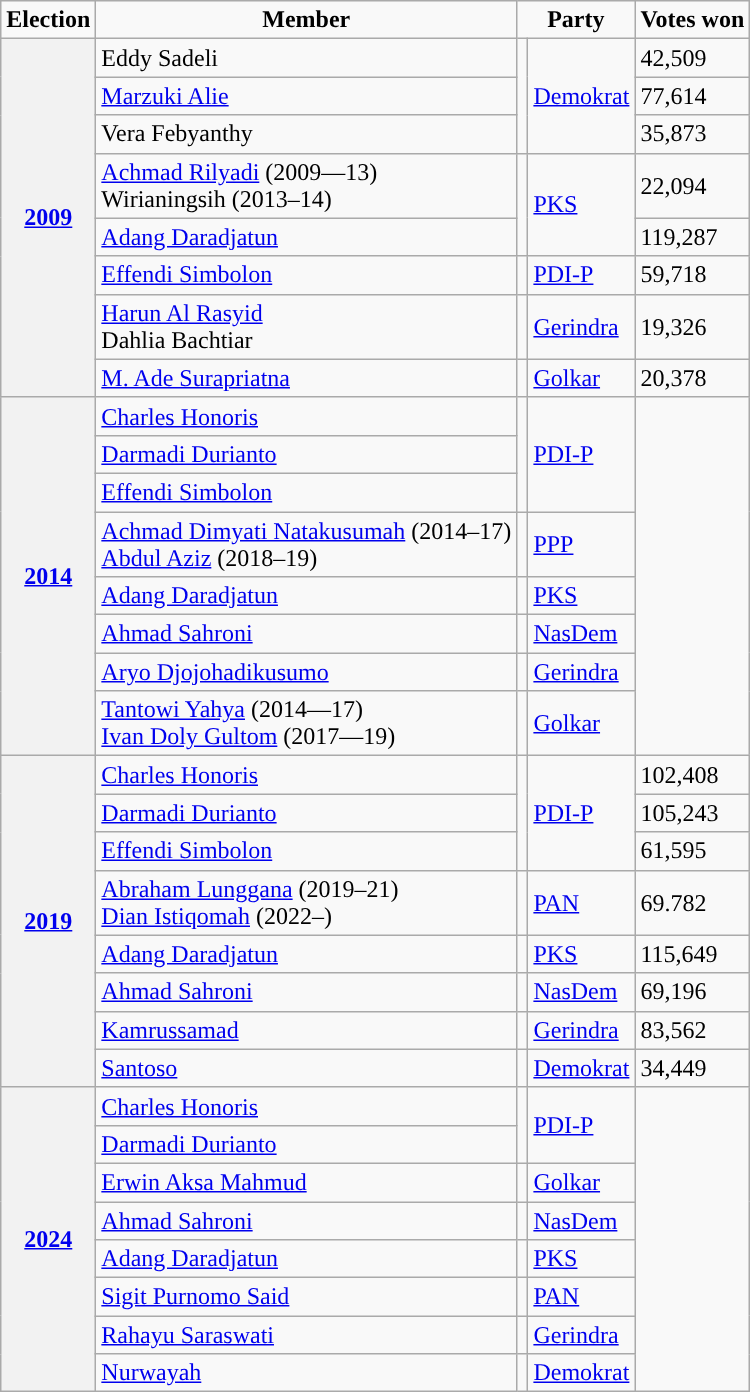<table class="wikitable" align="center">
<tr>
<td align="center"><strong>Election</strong></td>
<td align="center"><strong>Member</strong></td>
<td colspan="2" align="center"><strong>Party</strong></td>
<td align="center"><strong>Votes won</strong></td>
</tr>
<tr>
<th rowspan="8"><a href='#'>2009</a></th>
<td>Eddy Sadeli</td>
<td rowspan="3" style="background-color: "></td>
<td rowspan="3"><a href='#'>Demokrat</a></td>
<td>42,509</td>
</tr>
<tr>
<td><a href='#'>Marzuki Alie</a></td>
<td>77,614</td>
</tr>
<tr>
<td>Vera Febyanthy</td>
<td>35,873</td>
</tr>
<tr>
<td><a href='#'>Achmad Rilyadi</a> (2009—13) <br>Wirianingsih (2013–14)</td>
<td rowspan="2" style="background-color: "></td>
<td rowspan="2"><a href='#'>PKS</a></td>
<td>22,094</td>
</tr>
<tr>
<td><a href='#'>Adang Daradjatun</a></td>
<td>119,287</td>
</tr>
<tr>
<td><a href='#'>Effendi Simbolon</a></td>
<td style="background-color: "></td>
<td><a href='#'>PDI-P</a></td>
<td>59,718</td>
</tr>
<tr>
<td><a href='#'>Harun Al Rasyid</a> <br>Dahlia Bachtiar</td>
<td style="background-color: "></td>
<td><a href='#'>Gerindra</a></td>
<td>19,326</td>
</tr>
<tr>
<td><a href='#'>M. Ade Surapriatna</a></td>
<td style="background-color: "></td>
<td><a href='#'>Golkar</a></td>
<td>20,378</td>
</tr>
<tr>
<th rowspan="8"><a href='#'>2014</a></th>
<td><a href='#'>Charles Honoris</a></td>
<td rowspan="3" style="background-color: "></td>
<td rowspan="3"><a href='#'>PDI-P</a></td>
</tr>
<tr>
<td><a href='#'>Darmadi Durianto</a></td>
</tr>
<tr>
<td><a href='#'>Effendi Simbolon</a></td>
</tr>
<tr>
<td><a href='#'>Achmad Dimyati Natakusumah</a> (2014–17) <br><a href='#'>Abdul Aziz</a> (2018–19) </td>
<td style="background-color: "></td>
<td><a href='#'>PPP</a></td>
</tr>
<tr>
<td><a href='#'>Adang Daradjatun</a></td>
<td style="background-color: "></td>
<td><a href='#'>PKS</a></td>
</tr>
<tr>
<td><a href='#'>Ahmad Sahroni</a></td>
<td style="background-color: "></td>
<td><a href='#'>NasDem</a></td>
</tr>
<tr>
<td><a href='#'>Aryo Djojohadikusumo</a></td>
<td style="background-color: "></td>
<td><a href='#'>Gerindra</a></td>
</tr>
<tr>
<td><a href='#'>Tantowi Yahya</a> (2014—17) <br><a href='#'>Ivan Doly Gultom</a> (2017—19) </td>
<td style="background-color: "></td>
<td><a href='#'>Golkar</a></td>
</tr>
<tr>
<th rowspan="8"><a href='#'>2019</a></th>
<td><a href='#'>Charles Honoris</a></td>
<td rowspan="3" style="background-color: "></td>
<td rowspan="3"><a href='#'>PDI-P</a></td>
<td>102,408</td>
</tr>
<tr>
<td><a href='#'>Darmadi Durianto</a></td>
<td>105,243</td>
</tr>
<tr>
<td><a href='#'>Effendi Simbolon</a></td>
<td>61,595</td>
</tr>
<tr>
<td><a href='#'>Abraham Lunggana</a> (2019–21) <br> <a href='#'>Dian Istiqomah</a> (2022–)</td>
<td style="background-color: "></td>
<td><a href='#'>PAN</a></td>
<td>69.782</td>
</tr>
<tr>
<td><a href='#'>Adang Daradjatun</a></td>
<td style="background-color: "></td>
<td><a href='#'>PKS</a></td>
<td>115,649</td>
</tr>
<tr>
<td><a href='#'>Ahmad Sahroni</a></td>
<td style="background-color: "></td>
<td><a href='#'>NasDem</a></td>
<td>69,196</td>
</tr>
<tr>
<td><a href='#'>Kamrussamad</a></td>
<td style="background-color: "></td>
<td><a href='#'>Gerindra</a></td>
<td>83,562</td>
</tr>
<tr>
<td><a href='#'>Santoso</a></td>
<td style="background-color: "></td>
<td><a href='#'>Demokrat</a></td>
<td>34,449</td>
</tr>
<tr>
<th rowspan="8"><a href='#'>2024</a></th>
<td><a href='#'>Charles Honoris</a></td>
<td rowspan="2" style="background-color: "></td>
<td rowspan="2"><a href='#'>PDI-P</a></td>
</tr>
<tr>
<td><a href='#'>Darmadi Durianto</a></td>
</tr>
<tr>
<td><a href='#'>Erwin Aksa Mahmud</a></td>
<td style="background-color: "></td>
<td><a href='#'>Golkar</a></td>
</tr>
<tr>
<td><a href='#'>Ahmad Sahroni</a></td>
<td style="background-color: "></td>
<td><a href='#'>NasDem</a></td>
</tr>
<tr>
<td><a href='#'>Adang Daradjatun</a></td>
<td style="background-color: "></td>
<td><a href='#'>PKS</a></td>
</tr>
<tr>
<td><a href='#'>Sigit Purnomo Said</a></td>
<td style="background-color: "></td>
<td><a href='#'>PAN</a></td>
</tr>
<tr>
<td><a href='#'>Rahayu Saraswati</a></td>
<td style="background-color: "></td>
<td><a href='#'>Gerindra</a></td>
</tr>
<tr>
<td><a href='#'>Nurwayah</a></td>
<td style="background-color: "></td>
<td><a href='#'>Demokrat</a></td>
</tr>
</table>
